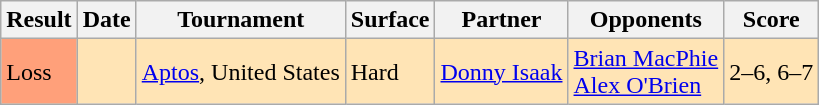<table class="sortable wikitable">
<tr>
<th>Result</th>
<th>Date</th>
<th>Tournament</th>
<th>Surface</th>
<th>Partner</th>
<th>Opponents</th>
<th class="unsortable">Score</th>
</tr>
<tr style="background:moccasin;">
<td bgcolor=FFA07A>Loss</td>
<td></td>
<td><a href='#'>Aptos</a>, United States</td>
<td>Hard</td>
<td> <a href='#'>Donny Isaak</a></td>
<td> <a href='#'>Brian MacPhie</a><br> <a href='#'>Alex O'Brien</a></td>
<td>2–6, 6–7</td>
</tr>
</table>
